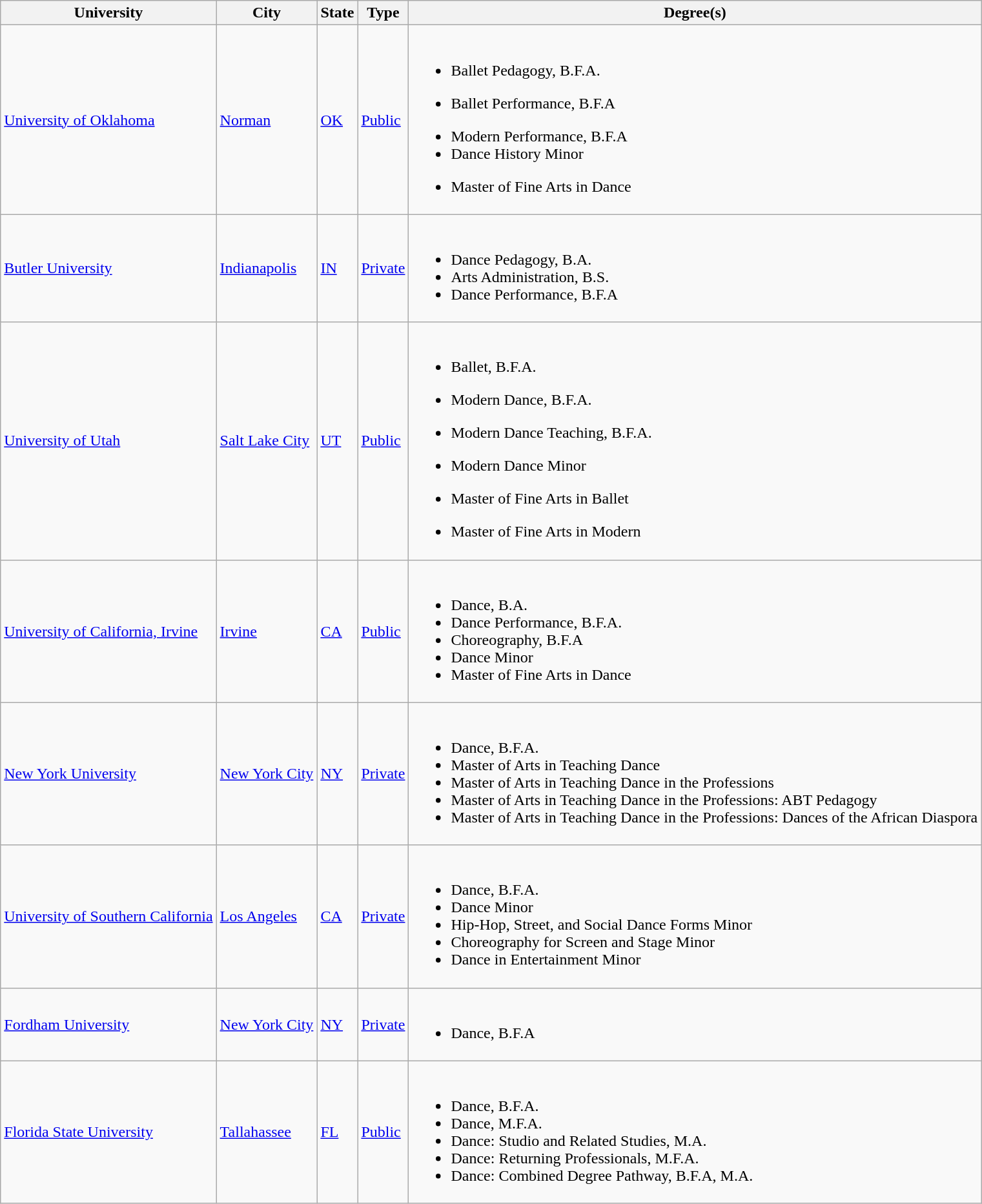<table class="wikitable sortable">
<tr>
<th>University</th>
<th>City</th>
<th>State</th>
<th>Type</th>
<th>Degree(s)</th>
</tr>
<tr>
<td><a href='#'>University of Oklahoma</a></td>
<td><a href='#'>Norman</a></td>
<td><a href='#'>OK</a></td>
<td><a href='#'>Public</a></td>
<td><br><ul><li>Ballet Pedagogy, B.F.A.</li></ul><ul><li>Ballet Performance, B.F.A</li></ul><ul><li>Modern Performance, B.F.A</li><li>Dance History Minor</li></ul><ul><li>Master of Fine Arts in Dance</li></ul></td>
</tr>
<tr>
<td><a href='#'>Butler University</a></td>
<td><a href='#'>Indianapolis</a></td>
<td><a href='#'>IN</a></td>
<td><a href='#'>Private</a></td>
<td><br><ul><li>Dance Pedagogy, B.A.</li><li>Arts Administration, B.S.</li><li>Dance Performance, B.F.A</li></ul></td>
</tr>
<tr>
<td><a href='#'>University of Utah</a></td>
<td><a href='#'>Salt Lake City</a></td>
<td><a href='#'>UT</a></td>
<td><a href='#'>Public</a></td>
<td><br><ul><li>Ballet, B.F.A.</li></ul><ul><li>Modern Dance, B.F.A.</li></ul><ul><li>Modern Dance Teaching, B.F.A.</li></ul><ul><li>Modern Dance Minor</li></ul><ul><li>Master of Fine Arts in Ballet</li></ul><ul><li>Master of Fine Arts in Modern</li></ul></td>
</tr>
<tr>
<td><a href='#'>University of California, Irvine</a></td>
<td><a href='#'>Irvine</a></td>
<td><a href='#'>CA</a></td>
<td><a href='#'>Public</a></td>
<td><br><ul><li>Dance, B.A.</li><li>Dance Performance, B.F.A.</li><li>Choreography, B.F.A</li><li>Dance Minor</li><li>Master of Fine Arts in Dance</li></ul></td>
</tr>
<tr>
<td><a href='#'>New York University</a></td>
<td><a href='#'>New York City</a></td>
<td><a href='#'>NY</a></td>
<td><a href='#'>Private</a></td>
<td><br><ul><li>Dance, B.F.A.</li><li>Master of Arts in Teaching Dance</li><li>Master of Arts in Teaching Dance in the Professions</li><li>Master of Arts in Teaching Dance in the Professions: ABT Pedagogy</li><li>Master of Arts in Teaching Dance in the Professions: Dances of the African Diaspora</li></ul></td>
</tr>
<tr>
<td><a href='#'>University of Southern California</a></td>
<td><a href='#'>Los Angeles</a></td>
<td><a href='#'>CA</a></td>
<td><a href='#'>Private</a></td>
<td><br><ul><li>Dance, B.F.A.</li><li>Dance Minor</li><li>Hip-Hop, Street, and Social Dance Forms Minor</li><li>Choreography for Screen and Stage Minor</li><li>Dance in Entertainment Minor</li></ul></td>
</tr>
<tr>
<td><a href='#'>Fordham University</a></td>
<td><a href='#'>New York City</a></td>
<td><a href='#'>NY</a></td>
<td><a href='#'>Private</a></td>
<td><br><ul><li>Dance, B.F.A</li></ul></td>
</tr>
<tr>
<td><a href='#'>Florida State University</a></td>
<td><a href='#'>Tallahassee</a></td>
<td><a href='#'>FL</a></td>
<td><a href='#'>Public</a></td>
<td><br><ul><li>Dance, B.F.A.</li><li>Dance, M.F.A.</li><li>Dance: Studio and Related Studies, M.A.</li><li>Dance: Returning Professionals, M.F.A.</li><li>Dance: Combined Degree Pathway, B.F.A, M.A.</li></ul></td>
</tr>
</table>
